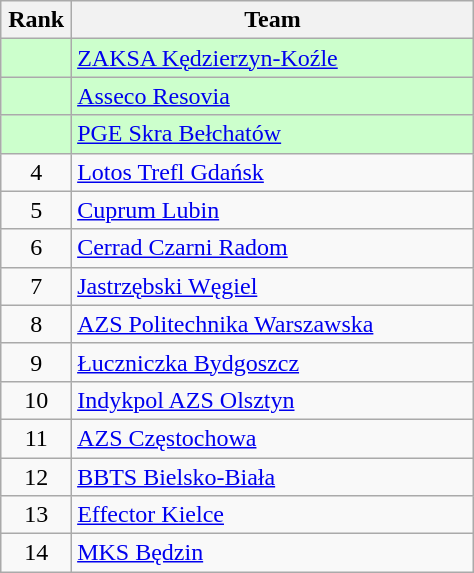<table class="wikitable" style="white-space: nowrap; width:25%;">
<tr>
<th width=15%>Rank</th>
<th>Team</th>
</tr>
<tr bgcolor=#CCFFCC>
<td style="text-align:center;"></td>
<td><a href='#'>ZAKSA Kędzierzyn-Koźle</a></td>
</tr>
<tr bgcolor=#CCFFCC>
<td style="text-align:center;"></td>
<td><a href='#'>Asseco Resovia</a></td>
</tr>
<tr bgcolor=#CCFFCC>
<td style="text-align:center;"></td>
<td><a href='#'>PGE Skra Bełchatów</a></td>
</tr>
<tr>
<td style="text-align:center;">4</td>
<td><a href='#'>Lotos Trefl Gdańsk</a></td>
</tr>
<tr>
<td style="text-align:center;">5</td>
<td><a href='#'>Cuprum Lubin</a></td>
</tr>
<tr>
<td style="text-align:center;">6</td>
<td><a href='#'>Cerrad Czarni Radom</a></td>
</tr>
<tr>
<td style="text-align:center;">7</td>
<td><a href='#'>Jastrzębski Węgiel</a></td>
</tr>
<tr>
<td style="text-align:center;">8</td>
<td><a href='#'>AZS Politechnika Warszawska</a></td>
</tr>
<tr>
<td style="text-align:center;">9</td>
<td><a href='#'>Łuczniczka Bydgoszcz</a></td>
</tr>
<tr>
<td style="text-align:center;">10</td>
<td><a href='#'>Indykpol AZS Olsztyn</a></td>
</tr>
<tr>
<td style="text-align:center;">11</td>
<td><a href='#'>AZS Częstochowa</a></td>
</tr>
<tr>
<td style="text-align:center;">12</td>
<td><a href='#'>BBTS Bielsko-Biała</a></td>
</tr>
<tr>
<td style="text-align:center;">13</td>
<td align=left><a href='#'>Effector Kielce</a></td>
</tr>
<tr>
<td style="text-align:center;">14</td>
<td align=left><a href='#'>MKS Będzin</a></td>
</tr>
</table>
